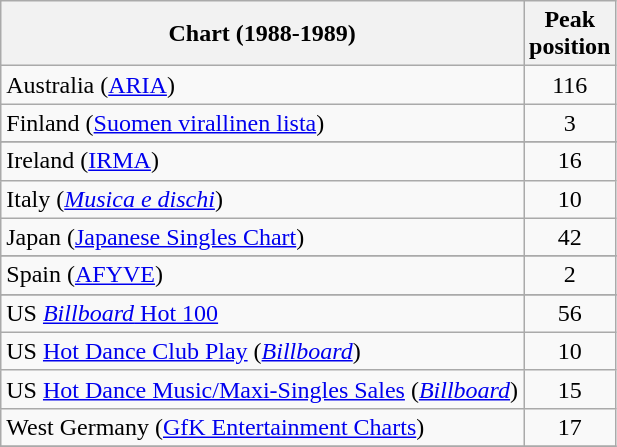<table class="wikitable sortable">
<tr>
<th>Chart (1988-1989)</th>
<th>Peak<br>position</th>
</tr>
<tr>
<td>Australia (<a href='#'>ARIA</a>)</td>
<td align="center">116</td>
</tr>
<tr>
<td>Finland (<a href='#'>Suomen virallinen lista</a>)</td>
<td align="center">3</td>
</tr>
<tr>
</tr>
<tr>
<td>Ireland (<a href='#'>IRMA</a>)</td>
<td align="center">16</td>
</tr>
<tr>
<td>Italy (<em><a href='#'>Musica e dischi</a></em>)</td>
<td align="center">10</td>
</tr>
<tr>
<td>Japan (<a href='#'>Japanese Singles Chart</a>)</td>
<td align="center">42</td>
</tr>
<tr>
</tr>
<tr>
<td>Spain (<a href='#'>AFYVE</a>)</td>
<td align="center">2</td>
</tr>
<tr>
</tr>
<tr>
</tr>
<tr>
<td>US <a href='#'><em>Billboard</em> Hot 100</a></td>
<td align="center">56</td>
</tr>
<tr>
<td>US <a href='#'>Hot Dance Club Play</a> (<em><a href='#'>Billboard</a></em>)</td>
<td align="center">10</td>
</tr>
<tr>
<td>US <a href='#'>Hot Dance Music/Maxi-Singles Sales</a> (<em><a href='#'>Billboard</a></em>)</td>
<td align="center">15</td>
</tr>
<tr>
<td>West Germany (<a href='#'>GfK Entertainment Charts</a>)</td>
<td align="center">17</td>
</tr>
<tr>
</tr>
</table>
